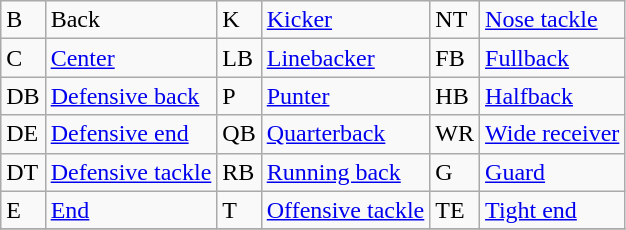<table class="wikitable">
<tr>
<td>B</td>
<td>Back</td>
<td>K</td>
<td><a href='#'>Kicker</a></td>
<td>NT</td>
<td><a href='#'>Nose tackle</a></td>
</tr>
<tr>
<td>C</td>
<td><a href='#'>Center</a></td>
<td>LB</td>
<td><a href='#'>Linebacker</a></td>
<td>FB</td>
<td><a href='#'>Fullback</a></td>
</tr>
<tr>
<td>DB</td>
<td><a href='#'>Defensive back</a></td>
<td>P</td>
<td><a href='#'>Punter</a></td>
<td>HB</td>
<td><a href='#'>Halfback</a></td>
</tr>
<tr>
<td>DE</td>
<td><a href='#'>Defensive end</a></td>
<td>QB</td>
<td><a href='#'>Quarterback</a></td>
<td>WR</td>
<td><a href='#'>Wide receiver</a></td>
</tr>
<tr>
<td>DT</td>
<td><a href='#'>Defensive tackle</a></td>
<td>RB</td>
<td><a href='#'>Running back</a></td>
<td>G</td>
<td><a href='#'>Guard</a></td>
</tr>
<tr>
<td>E</td>
<td><a href='#'>End</a></td>
<td>T</td>
<td><a href='#'>Offensive tackle</a></td>
<td>TE</td>
<td><a href='#'>Tight end</a></td>
</tr>
<tr>
</tr>
</table>
